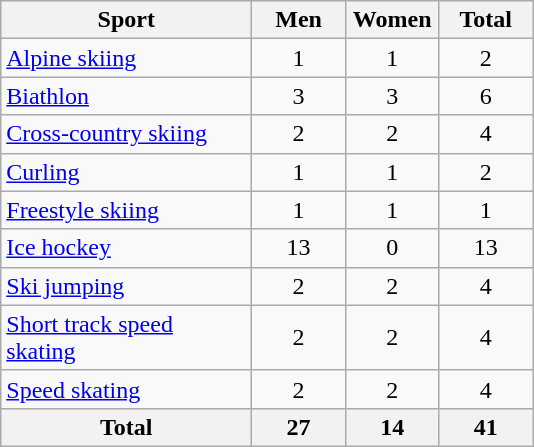<table class="wikitable sortable" style=text-align:center>
<tr>
<th width=160>Sport</th>
<th width=55>Men</th>
<th width=55>Women</th>
<th width=55>Total</th>
</tr>
<tr>
<td align=left><a href='#'>Alpine skiing</a></td>
<td>1</td>
<td>1</td>
<td>2</td>
</tr>
<tr>
<td align=left><a href='#'>Biathlon</a></td>
<td>3</td>
<td>3</td>
<td>6</td>
</tr>
<tr>
<td align=left><a href='#'>Cross-country skiing</a></td>
<td>2</td>
<td>2</td>
<td>4</td>
</tr>
<tr>
<td align=left><a href='#'>Curling</a></td>
<td>1</td>
<td>1</td>
<td>2</td>
</tr>
<tr>
<td align=left><a href='#'>Freestyle skiing</a></td>
<td>1</td>
<td>1</td>
<td>1</td>
</tr>
<tr>
<td align=left><a href='#'>Ice hockey</a></td>
<td>13</td>
<td>0</td>
<td>13</td>
</tr>
<tr>
<td align=left><a href='#'>Ski jumping</a></td>
<td>2</td>
<td>2</td>
<td>4</td>
</tr>
<tr>
<td align=left><a href='#'>Short track speed skating</a></td>
<td>2</td>
<td>2</td>
<td>4</td>
</tr>
<tr>
<td align=left><a href='#'>Speed skating</a></td>
<td>2</td>
<td>2</td>
<td>4</td>
</tr>
<tr>
<th>Total</th>
<th>27</th>
<th>14</th>
<th>41</th>
</tr>
</table>
